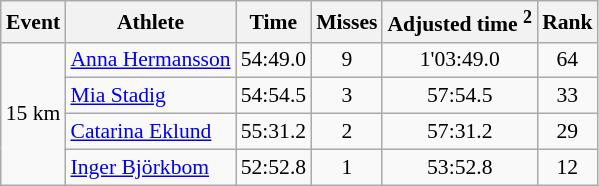<table class="wikitable" style="font-size:90%">
<tr>
<th>Event</th>
<th>Athlete</th>
<th>Time</th>
<th>Misses</th>
<th>Adjusted time <sup>2</sup></th>
<th>Rank</th>
</tr>
<tr>
<td rowspan="4">15 km</td>
<td><a href='#'>Anna Hermansson</a></td>
<td align="center">54:49.0</td>
<td align="center">9</td>
<td align="center">1'03:49.0</td>
<td align="center">64</td>
</tr>
<tr>
<td><a href='#'>Mia Stadig</a></td>
<td align="center">54:54.5</td>
<td align="center">3</td>
<td align="center">57:54.5</td>
<td align="center">33</td>
</tr>
<tr>
<td><a href='#'>Catarina Eklund</a></td>
<td align="center">55:31.2</td>
<td align="center">2</td>
<td align="center">57:31.2</td>
<td align="center">29</td>
</tr>
<tr>
<td><a href='#'>Inger Björkbom</a></td>
<td align="center">52:52.8</td>
<td align="center">1</td>
<td align="center">53:52.8</td>
<td align="center">12</td>
</tr>
</table>
